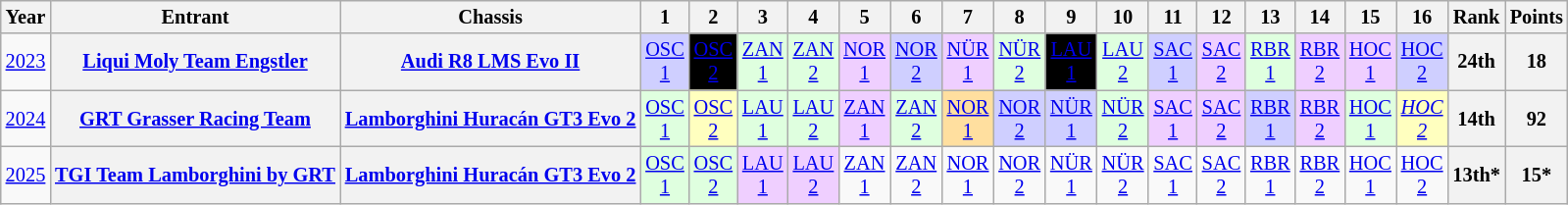<table class="wikitable" style="text-align:center; font-size:85%">
<tr>
<th>Year</th>
<th>Entrant</th>
<th>Chassis</th>
<th>1</th>
<th>2</th>
<th>3</th>
<th>4</th>
<th>5</th>
<th>6</th>
<th>7</th>
<th>8</th>
<th>9</th>
<th>10</th>
<th>11</th>
<th>12</th>
<th>13</th>
<th>14</th>
<th>15</th>
<th>16</th>
<th>Rank</th>
<th>Points</th>
</tr>
<tr>
<td><a href='#'>2023</a></td>
<th nowrap><a href='#'>Liqui Moly Team Engstler</a></th>
<th nowrap><a href='#'>Audi R8 LMS Evo II</a></th>
<td style="background:#CFCFFF;"><a href='#'>OSC<br>1</a><br></td>
<td style="background:#000000; color:white;"><a href='#'><span>OSC<br>2</span></a><br></td>
<td style="background:#DFFFDF;"><a href='#'>ZAN<br>1</a><br></td>
<td style="background:#DFFFDF;"><a href='#'>ZAN<br>2</a><br></td>
<td style="background:#EFCFFF;"><a href='#'>NOR<br>1</a><br></td>
<td style="background:#CFCFFF;"><a href='#'>NOR<br>2</a><br></td>
<td style="background:#EFCFFF;"><a href='#'>NÜR<br>1</a><br></td>
<td style="background:#DFFFDF;"><a href='#'>NÜR<br>2</a><br></td>
<td style="background:#000000; color:white;"><a href='#'><span>LAU<br>1</span></a><br></td>
<td style="background:#DFFFDF;"><a href='#'>LAU<br>2</a><br></td>
<td style="background:#CFCFFF;"><a href='#'>SAC<br>1</a><br></td>
<td style="background:#EFCFFF;"><a href='#'>SAC<br>2</a><br></td>
<td style="background:#DFFFDF;"><a href='#'>RBR<br>1</a><br></td>
<td style="background:#EFCFFF;"><a href='#'>RBR<br>2</a><br></td>
<td style="background:#EFCFFF;"><a href='#'>HOC<br>1</a><br></td>
<td style="background:#CFCFFF;"><a href='#'>HOC<br>2</a><br></td>
<th>24th</th>
<th>18</th>
</tr>
<tr>
<td><a href='#'>2024</a></td>
<th nowrap><a href='#'>GRT Grasser Racing Team</a></th>
<th nowrap><a href='#'>Lamborghini Huracán GT3 Evo 2</a></th>
<td style="background:#DFFFDF;"><a href='#'>OSC<br>1</a><br></td>
<td style="background:#FFFFBF;"><a href='#'>OSC<br>2</a><br></td>
<td style="background:#DFFFDF;"><a href='#'>LAU<br>1</a><br></td>
<td style="background:#DFFFDF;"><a href='#'>LAU<br>2</a><br></td>
<td style="background:#EFCFFF;"><a href='#'>ZAN<br>1</a><br></td>
<td style="background:#DFFFDF;"><a href='#'>ZAN<br>2</a><br></td>
<td style="background:#FFDF9F;"><a href='#'>NOR<br>1</a><br></td>
<td style="background:#CFCFFF;"><a href='#'>NOR<br>2</a><br></td>
<td style="background:#CFCFFF;"><a href='#'>NÜR<br>1</a><br></td>
<td style="background:#DFFFDF;"><a href='#'>NÜR<br>2</a><br></td>
<td style="background:#EFCFFF;"><a href='#'>SAC<br>1</a><br></td>
<td style="background:#EFCFFF;"><a href='#'>SAC<br>2</a><br></td>
<td style="background:#CFCFFF;"><a href='#'>RBR<br>1</a><br></td>
<td style="background:#EFCFFF;"><a href='#'>RBR<br>2</a><br></td>
<td style="background:#DFFFDF;"><a href='#'>HOC<br>1</a><br></td>
<td style="background:#FFFFBF;"><em><a href='#'>HOC<br>2</a></em><br></td>
<th>14th</th>
<th>92</th>
</tr>
<tr>
<td><a href='#'>2025</a></td>
<th><a href='#'>TGI Team Lamborghini by GRT</a></th>
<th><a href='#'>Lamborghini Huracán GT3 Evo 2</a></th>
<td style="background:#DFFFDF;"><a href='#'>OSC<br>1</a><br></td>
<td style="background:#DFFFDF;"><a href='#'>OSC<br>2</a><br></td>
<td style="background:#EFCFFF;"><a href='#'>LAU<br>1</a><br></td>
<td style="background:#EFCFFF;"><a href='#'>LAU<br>2</a><br></td>
<td style="background:#;"><a href='#'>ZAN<br>1</a><br></td>
<td style="background:#;"><a href='#'>ZAN<br>2</a><br></td>
<td style="background:#;"><a href='#'>NOR<br>1</a><br></td>
<td style="background:#;"><a href='#'>NOR<br>2</a><br></td>
<td style="background:#;"><a href='#'>NÜR<br>1</a><br></td>
<td style="background:#;"><a href='#'>NÜR<br>2</a><br></td>
<td style="background:#;"><a href='#'>SAC<br>1</a><br></td>
<td style="background:#;"><a href='#'>SAC<br>2</a><br></td>
<td style="background:#;"><a href='#'>RBR<br>1</a><br></td>
<td style="background:#;"><a href='#'>RBR<br>2</a><br></td>
<td style="background:#;"><a href='#'>HOC<br>1</a><br></td>
<td style="background:#;"><a href='#'>HOC<br>2</a><br></td>
<th>13th*</th>
<th>15*</th>
</tr>
</table>
